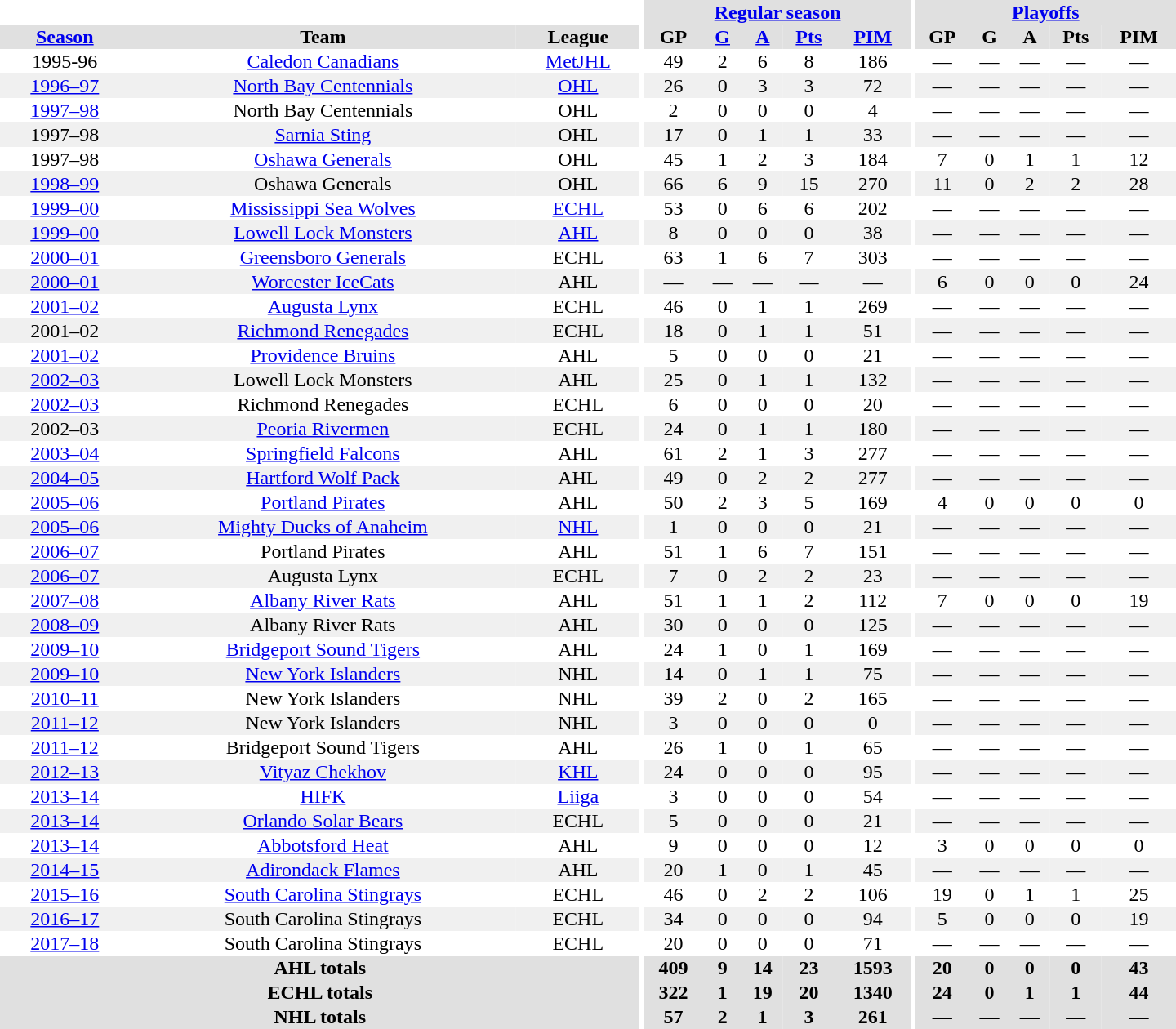<table border="0" cellpadding="1" cellspacing="0" style="text-align:center; width:60em">
<tr bgcolor="#e0e0e0">
<th colspan="3" bgcolor="#ffffff"></th>
<th rowspan="99" bgcolor="#ffffff"></th>
<th colspan="5"><a href='#'>Regular season</a></th>
<th rowspan="99" bgcolor="#ffffff"></th>
<th colspan="5"><a href='#'>Playoffs</a></th>
</tr>
<tr bgcolor="#e0e0e0">
<th><a href='#'>Season</a></th>
<th>Team</th>
<th>League</th>
<th>GP</th>
<th><a href='#'>G</a></th>
<th><a href='#'>A</a></th>
<th><a href='#'>Pts</a></th>
<th><a href='#'>PIM</a></th>
<th>GP</th>
<th>G</th>
<th>A</th>
<th>Pts</th>
<th>PIM</th>
</tr>
<tr ALIGN="center">
<td>1995-96</td>
<td><a href='#'>Caledon Canadians</a></td>
<td><a href='#'>MetJHL</a></td>
<td>49</td>
<td>2</td>
<td>6</td>
<td>8</td>
<td>186</td>
<td>—</td>
<td>—</td>
<td>—</td>
<td>—</td>
<td>—</td>
</tr>
<tr ALIGN="center" bgcolor="#f0f0f0">
<td><a href='#'>1996–97</a></td>
<td><a href='#'>North Bay Centennials</a></td>
<td><a href='#'>OHL</a></td>
<td>26</td>
<td>0</td>
<td>3</td>
<td>3</td>
<td>72</td>
<td>—</td>
<td>—</td>
<td>—</td>
<td>—</td>
<td>—</td>
</tr>
<tr ALIGN="center">
<td><a href='#'>1997–98</a></td>
<td>North Bay Centennials</td>
<td>OHL</td>
<td>2</td>
<td>0</td>
<td>0</td>
<td>0</td>
<td>4</td>
<td>—</td>
<td>—</td>
<td>—</td>
<td>—</td>
<td>—</td>
</tr>
<tr ALIGN="center" bgcolor="#f0f0f0">
<td>1997–98</td>
<td><a href='#'>Sarnia Sting</a></td>
<td>OHL</td>
<td>17</td>
<td>0</td>
<td>1</td>
<td>1</td>
<td>33</td>
<td>—</td>
<td>—</td>
<td>—</td>
<td>—</td>
<td>—</td>
</tr>
<tr ALIGN="center">
<td>1997–98</td>
<td><a href='#'>Oshawa Generals</a></td>
<td>OHL</td>
<td>45</td>
<td>1</td>
<td>2</td>
<td>3</td>
<td>184</td>
<td>7</td>
<td>0</td>
<td>1</td>
<td>1</td>
<td>12</td>
</tr>
<tr ALIGN="center" bgcolor="#f0f0f0">
<td><a href='#'>1998–99</a></td>
<td>Oshawa Generals</td>
<td>OHL</td>
<td>66</td>
<td>6</td>
<td>9</td>
<td>15</td>
<td>270</td>
<td>11</td>
<td>0</td>
<td>2</td>
<td>2</td>
<td>28</td>
</tr>
<tr ALIGN="center">
<td><a href='#'>1999–00</a></td>
<td><a href='#'>Mississippi Sea Wolves</a></td>
<td><a href='#'>ECHL</a></td>
<td>53</td>
<td>0</td>
<td>6</td>
<td>6</td>
<td>202</td>
<td>—</td>
<td>—</td>
<td>—</td>
<td>—</td>
<td>—</td>
</tr>
<tr ALIGN="center" bgcolor="#f0f0f0">
<td><a href='#'>1999–00</a></td>
<td><a href='#'>Lowell Lock Monsters</a></td>
<td><a href='#'>AHL</a></td>
<td>8</td>
<td>0</td>
<td>0</td>
<td>0</td>
<td>38</td>
<td>—</td>
<td>—</td>
<td>—</td>
<td>—</td>
<td>—</td>
</tr>
<tr ALIGN="center">
<td><a href='#'>2000–01</a></td>
<td><a href='#'>Greensboro Generals</a></td>
<td>ECHL</td>
<td>63</td>
<td>1</td>
<td>6</td>
<td>7</td>
<td>303</td>
<td>—</td>
<td>—</td>
<td>—</td>
<td>—</td>
<td>—</td>
</tr>
<tr ALIGN="center" bgcolor="#f0f0f0">
<td><a href='#'>2000–01</a></td>
<td><a href='#'>Worcester IceCats</a></td>
<td>AHL</td>
<td>—</td>
<td>—</td>
<td>—</td>
<td>—</td>
<td>—</td>
<td>6</td>
<td>0</td>
<td>0</td>
<td>0</td>
<td>24</td>
</tr>
<tr ALIGN="center">
<td><a href='#'>2001–02</a></td>
<td><a href='#'>Augusta Lynx</a></td>
<td>ECHL</td>
<td>46</td>
<td>0</td>
<td>1</td>
<td>1</td>
<td>269</td>
<td>—</td>
<td>—</td>
<td>—</td>
<td>—</td>
<td>—</td>
</tr>
<tr ALIGN="center" bgcolor="#f0f0f0">
<td>2001–02</td>
<td><a href='#'>Richmond Renegades</a></td>
<td>ECHL</td>
<td>18</td>
<td>0</td>
<td>1</td>
<td>1</td>
<td>51</td>
<td>—</td>
<td>—</td>
<td>—</td>
<td>—</td>
<td>—</td>
</tr>
<tr ALIGN="center">
<td><a href='#'>2001–02</a></td>
<td><a href='#'>Providence Bruins</a></td>
<td>AHL</td>
<td>5</td>
<td>0</td>
<td>0</td>
<td>0</td>
<td>21</td>
<td>—</td>
<td>—</td>
<td>—</td>
<td>—</td>
<td>—</td>
</tr>
<tr ALIGN="center" bgcolor="#f0f0f0">
<td><a href='#'>2002–03</a></td>
<td>Lowell Lock Monsters</td>
<td>AHL</td>
<td>25</td>
<td>0</td>
<td>1</td>
<td>1</td>
<td>132</td>
<td>—</td>
<td>—</td>
<td>—</td>
<td>—</td>
<td>—</td>
</tr>
<tr ALIGN="center">
<td><a href='#'>2002–03</a></td>
<td>Richmond Renegades</td>
<td>ECHL</td>
<td>6</td>
<td>0</td>
<td>0</td>
<td>0</td>
<td>20</td>
<td>—</td>
<td>—</td>
<td>—</td>
<td>—</td>
<td>—</td>
</tr>
<tr ALIGN="center" bgcolor="#f0f0f0">
<td>2002–03</td>
<td><a href='#'>Peoria Rivermen</a></td>
<td>ECHL</td>
<td>24</td>
<td>0</td>
<td>1</td>
<td>1</td>
<td>180</td>
<td>—</td>
<td>—</td>
<td>—</td>
<td>—</td>
<td>—</td>
</tr>
<tr ALIGN="center">
<td><a href='#'>2003–04</a></td>
<td><a href='#'>Springfield Falcons</a></td>
<td>AHL</td>
<td>61</td>
<td>2</td>
<td>1</td>
<td>3</td>
<td>277</td>
<td>—</td>
<td>—</td>
<td>—</td>
<td>—</td>
<td>—</td>
</tr>
<tr ALIGN="center" bgcolor="#f0f0f0">
<td><a href='#'>2004–05</a></td>
<td><a href='#'>Hartford Wolf Pack</a></td>
<td>AHL</td>
<td>49</td>
<td>0</td>
<td>2</td>
<td>2</td>
<td>277</td>
<td>—</td>
<td>—</td>
<td>—</td>
<td>—</td>
<td>—</td>
</tr>
<tr ALIGN="center">
<td><a href='#'>2005–06</a></td>
<td><a href='#'>Portland Pirates</a></td>
<td>AHL</td>
<td>50</td>
<td>2</td>
<td>3</td>
<td>5</td>
<td>169</td>
<td>4</td>
<td>0</td>
<td>0</td>
<td>0</td>
<td>0</td>
</tr>
<tr ALIGN="center" bgcolor="#f0f0f0">
<td><a href='#'>2005–06</a></td>
<td><a href='#'>Mighty Ducks of Anaheim</a></td>
<td><a href='#'>NHL</a></td>
<td>1</td>
<td>0</td>
<td>0</td>
<td>0</td>
<td>21</td>
<td>—</td>
<td>—</td>
<td>—</td>
<td>—</td>
<td>—</td>
</tr>
<tr ALIGN="center">
<td><a href='#'>2006–07</a></td>
<td>Portland Pirates</td>
<td>AHL</td>
<td>51</td>
<td>1</td>
<td>6</td>
<td>7</td>
<td>151</td>
<td>—</td>
<td>—</td>
<td>—</td>
<td>—</td>
<td>—</td>
</tr>
<tr ALIGN="center" bgcolor="#f0f0f0">
<td><a href='#'>2006–07</a></td>
<td>Augusta Lynx</td>
<td>ECHL</td>
<td>7</td>
<td>0</td>
<td>2</td>
<td>2</td>
<td>23</td>
<td>—</td>
<td>—</td>
<td>—</td>
<td>—</td>
<td>—</td>
</tr>
<tr ALIGN="center">
<td><a href='#'>2007–08</a></td>
<td><a href='#'>Albany River Rats</a></td>
<td>AHL</td>
<td>51</td>
<td>1</td>
<td>1</td>
<td>2</td>
<td>112</td>
<td>7</td>
<td>0</td>
<td>0</td>
<td>0</td>
<td>19</td>
</tr>
<tr ALIGN="center" bgcolor="#f0f0f0">
<td><a href='#'>2008–09</a></td>
<td>Albany River Rats</td>
<td>AHL</td>
<td>30</td>
<td>0</td>
<td>0</td>
<td>0</td>
<td>125</td>
<td>—</td>
<td>—</td>
<td>—</td>
<td>—</td>
<td>—</td>
</tr>
<tr ALIGN="center">
<td><a href='#'>2009–10</a></td>
<td><a href='#'>Bridgeport Sound Tigers</a></td>
<td>AHL</td>
<td>24</td>
<td>1</td>
<td>0</td>
<td>1</td>
<td>169</td>
<td>—</td>
<td>—</td>
<td>—</td>
<td>—</td>
<td>—</td>
</tr>
<tr ALIGN="center" bgcolor="#f0f0f0">
<td><a href='#'>2009–10</a></td>
<td><a href='#'>New York Islanders</a></td>
<td>NHL</td>
<td>14</td>
<td>0</td>
<td>1</td>
<td>1</td>
<td>75</td>
<td>—</td>
<td>—</td>
<td>—</td>
<td>—</td>
<td>—</td>
</tr>
<tr ALIGN="center">
<td><a href='#'>2010–11</a></td>
<td>New York Islanders</td>
<td>NHL</td>
<td>39</td>
<td>2</td>
<td>0</td>
<td>2</td>
<td>165</td>
<td>—</td>
<td>—</td>
<td>—</td>
<td>—</td>
<td>—</td>
</tr>
<tr ALIGN="center" bgcolor="#f0f0f0">
<td><a href='#'>2011–12</a></td>
<td>New York Islanders</td>
<td>NHL</td>
<td>3</td>
<td>0</td>
<td>0</td>
<td>0</td>
<td>0</td>
<td>—</td>
<td>—</td>
<td>—</td>
<td>—</td>
<td>—</td>
</tr>
<tr ALIGN="center">
<td><a href='#'>2011–12</a></td>
<td>Bridgeport Sound Tigers</td>
<td>AHL</td>
<td>26</td>
<td>1</td>
<td>0</td>
<td>1</td>
<td>65</td>
<td>—</td>
<td>—</td>
<td>—</td>
<td>—</td>
<td>—</td>
</tr>
<tr ALIGN="center" bgcolor="#f0f0f0">
<td><a href='#'>2012–13</a></td>
<td><a href='#'>Vityaz Chekhov</a></td>
<td><a href='#'>KHL</a></td>
<td>24</td>
<td>0</td>
<td>0</td>
<td>0</td>
<td>95</td>
<td>—</td>
<td>—</td>
<td>—</td>
<td>—</td>
<td>—</td>
</tr>
<tr ALIGN="center">
<td><a href='#'>2013–14</a></td>
<td><a href='#'>HIFK</a></td>
<td><a href='#'>Liiga</a></td>
<td>3</td>
<td>0</td>
<td>0</td>
<td>0</td>
<td>54</td>
<td>—</td>
<td>—</td>
<td>—</td>
<td>—</td>
<td>—</td>
</tr>
<tr ALIGN="center" bgcolor="#f0f0f0">
<td><a href='#'>2013–14</a></td>
<td><a href='#'>Orlando Solar Bears</a></td>
<td>ECHL</td>
<td>5</td>
<td>0</td>
<td>0</td>
<td>0</td>
<td>21</td>
<td>—</td>
<td>—</td>
<td>—</td>
<td>—</td>
<td>—</td>
</tr>
<tr ALIGN="center">
<td><a href='#'>2013–14</a></td>
<td><a href='#'>Abbotsford Heat</a></td>
<td>AHL</td>
<td>9</td>
<td>0</td>
<td>0</td>
<td>0</td>
<td>12</td>
<td>3</td>
<td>0</td>
<td>0</td>
<td>0</td>
<td>0</td>
</tr>
<tr ALIGN="center" bgcolor="#f0f0f0">
<td><a href='#'>2014–15</a></td>
<td><a href='#'>Adirondack Flames</a></td>
<td>AHL</td>
<td>20</td>
<td>1</td>
<td>0</td>
<td>1</td>
<td>45</td>
<td>—</td>
<td>—</td>
<td>—</td>
<td>—</td>
<td>—</td>
</tr>
<tr ALIGN="center">
<td><a href='#'>2015–16</a></td>
<td><a href='#'>South Carolina Stingrays</a></td>
<td>ECHL</td>
<td>46</td>
<td>0</td>
<td>2</td>
<td>2</td>
<td>106</td>
<td>19</td>
<td>0</td>
<td>1</td>
<td>1</td>
<td>25</td>
</tr>
<tr ALIGN="center" bgcolor="#f0f0f0">
<td><a href='#'>2016–17</a></td>
<td>South Carolina Stingrays</td>
<td>ECHL</td>
<td>34</td>
<td>0</td>
<td>0</td>
<td>0</td>
<td>94</td>
<td>5</td>
<td>0</td>
<td>0</td>
<td>0</td>
<td>19</td>
</tr>
<tr ALIGN="center">
<td><a href='#'>2017–18</a></td>
<td>South Carolina Stingrays</td>
<td>ECHL</td>
<td>20</td>
<td>0</td>
<td>0</td>
<td>0</td>
<td>71</td>
<td>—</td>
<td>—</td>
<td>—</td>
<td>—</td>
<td>—</td>
</tr>
<tr bgcolor="#e0e0e0">
<th colspan="3">AHL totals</th>
<th>409</th>
<th>9</th>
<th>14</th>
<th>23</th>
<th>1593</th>
<th>20</th>
<th>0</th>
<th>0</th>
<th>0</th>
<th>43</th>
</tr>
<tr bgcolor="#e0e0e0">
<th colspan="3">ECHL totals</th>
<th>322</th>
<th>1</th>
<th>19</th>
<th>20</th>
<th>1340</th>
<th>24</th>
<th>0</th>
<th>1</th>
<th>1</th>
<th>44</th>
</tr>
<tr bgcolor="#e0e0e0">
<th colspan="3">NHL totals</th>
<th>57</th>
<th>2</th>
<th>1</th>
<th>3</th>
<th>261</th>
<th>—</th>
<th>—</th>
<th>—</th>
<th>—</th>
<th>—</th>
</tr>
</table>
